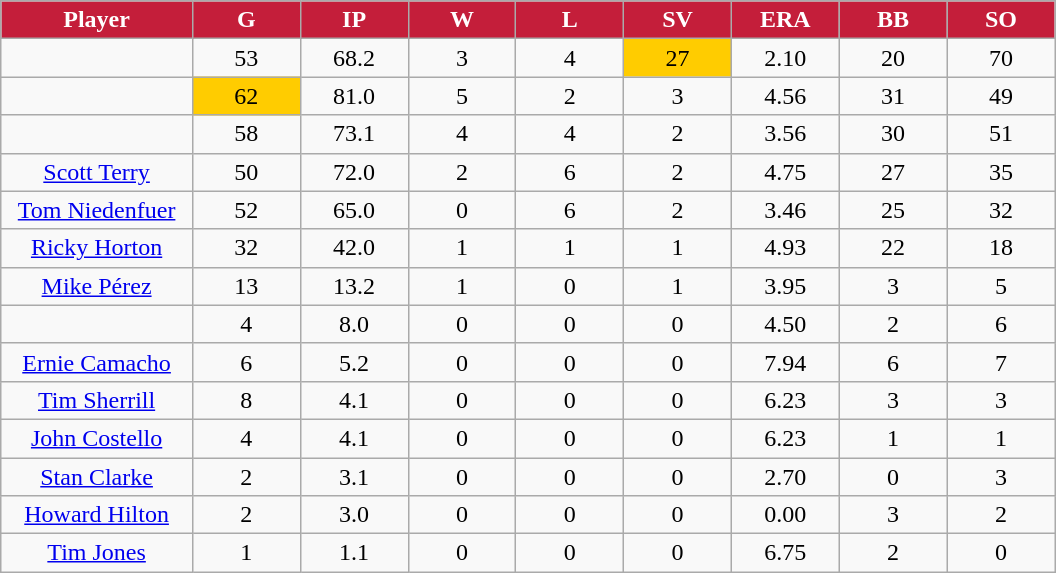<table class="wikitable sortable">
<tr>
<th style="background:#c41e3a;color:white;" width="16%">Player</th>
<th style="background:#c41e3a;color:white;" width="9%">G</th>
<th style="background:#c41e3a;color:white;" width="9%">IP</th>
<th style="background:#c41e3a;color:white;" width="9%">W</th>
<th style="background:#c41e3a;color:white;" width="9%">L</th>
<th style="background:#c41e3a;color:white;" width="9%">SV</th>
<th style="background:#c41e3a;color:white;" width="9%">ERA</th>
<th style="background:#c41e3a;color:white;" width="9%">BB</th>
<th style="background:#c41e3a;color:white;" width="9%">SO</th>
</tr>
<tr align="center">
<td></td>
<td>53</td>
<td>68.2</td>
<td>3</td>
<td>4</td>
<td bgcolor="#FFCC00">27</td>
<td>2.10</td>
<td>20</td>
<td>70</td>
</tr>
<tr align=center>
<td></td>
<td bgcolor="#FFCC00">62</td>
<td>81.0</td>
<td>5</td>
<td>2</td>
<td>3</td>
<td>4.56</td>
<td>31</td>
<td>49</td>
</tr>
<tr align="center">
<td></td>
<td>58</td>
<td>73.1</td>
<td>4</td>
<td>4</td>
<td>2</td>
<td>3.56</td>
<td>30</td>
<td>51</td>
</tr>
<tr align=center>
<td><a href='#'>Scott Terry</a></td>
<td>50</td>
<td>72.0</td>
<td>2</td>
<td>6</td>
<td>2</td>
<td>4.75</td>
<td>27</td>
<td>35</td>
</tr>
<tr align="center">
<td><a href='#'>Tom Niedenfuer</a></td>
<td>52</td>
<td>65.0</td>
<td>0</td>
<td>6</td>
<td>2</td>
<td>3.46</td>
<td>25</td>
<td>32</td>
</tr>
<tr align=center>
<td><a href='#'>Ricky Horton</a></td>
<td>32</td>
<td>42.0</td>
<td>1</td>
<td>1</td>
<td>1</td>
<td>4.93</td>
<td>22</td>
<td>18</td>
</tr>
<tr align=center>
<td><a href='#'>Mike Pérez</a></td>
<td>13</td>
<td>13.2</td>
<td>1</td>
<td>0</td>
<td>1</td>
<td>3.95</td>
<td>3</td>
<td>5</td>
</tr>
<tr align=center>
<td></td>
<td>4</td>
<td>8.0</td>
<td>0</td>
<td>0</td>
<td>0</td>
<td>4.50</td>
<td>2</td>
<td>6</td>
</tr>
<tr align="center">
<td><a href='#'>Ernie Camacho</a></td>
<td>6</td>
<td>5.2</td>
<td>0</td>
<td>0</td>
<td>0</td>
<td>7.94</td>
<td>6</td>
<td>7</td>
</tr>
<tr align=center>
<td><a href='#'>Tim Sherrill</a></td>
<td>8</td>
<td>4.1</td>
<td>0</td>
<td>0</td>
<td>0</td>
<td>6.23</td>
<td>3</td>
<td>3</td>
</tr>
<tr align=center>
<td><a href='#'>John Costello</a></td>
<td>4</td>
<td>4.1</td>
<td>0</td>
<td>0</td>
<td>0</td>
<td>6.23</td>
<td>1</td>
<td>1</td>
</tr>
<tr align=center>
<td><a href='#'>Stan Clarke</a></td>
<td>2</td>
<td>3.1</td>
<td>0</td>
<td>0</td>
<td>0</td>
<td>2.70</td>
<td>0</td>
<td>3</td>
</tr>
<tr align=center>
<td><a href='#'>Howard Hilton</a></td>
<td>2</td>
<td>3.0</td>
<td>0</td>
<td>0</td>
<td>0</td>
<td>0.00</td>
<td>3</td>
<td>2</td>
</tr>
<tr align=center>
<td><a href='#'>Tim Jones</a></td>
<td>1</td>
<td>1.1</td>
<td>0</td>
<td>0</td>
<td>0</td>
<td>6.75</td>
<td>2</td>
<td>0</td>
</tr>
</table>
